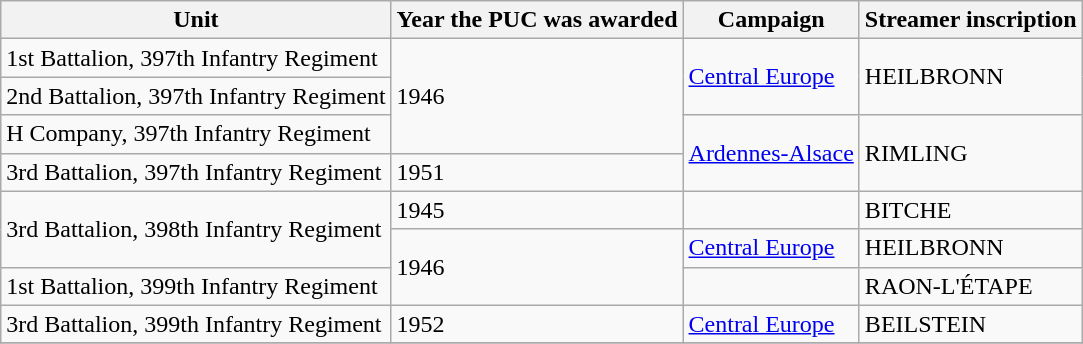<table class="wikitable">
<tr>
<th>Unit</th>
<th>Year the PUC was awarded</th>
<th>Campaign</th>
<th>Streamer inscription</th>
</tr>
<tr>
<td>1st Battalion, 397th Infantry Regiment</td>
<td rowspan="3">1946</td>
<td rowspan="2"><a href='#'>Central Europe</a></td>
<td rowspan="2">HEILBRONN</td>
</tr>
<tr>
<td>2nd Battalion, 397th Infantry Regiment</td>
</tr>
<tr>
<td>H Company, 397th Infantry Regiment</td>
<td rowspan="2"><a href='#'>Ardennes-Alsace</a></td>
<td rowspan="2">RIMLING</td>
</tr>
<tr>
<td>3rd Battalion, 397th Infantry Regiment</td>
<td>1951</td>
</tr>
<tr>
<td rowspan="2">3rd Battalion, 398th Infantry Regiment</td>
<td>1945</td>
<td></td>
<td>BITCHE</td>
</tr>
<tr>
<td rowspan="2">1946</td>
<td><a href='#'>Central Europe</a></td>
<td>HEILBRONN</td>
</tr>
<tr>
<td>1st Battalion, 399th Infantry Regiment</td>
<td></td>
<td>RAON-L'ÉTAPE</td>
</tr>
<tr>
<td>3rd Battalion, 399th Infantry Regiment</td>
<td>1952</td>
<td><a href='#'>Central Europe</a></td>
<td>BEILSTEIN</td>
</tr>
<tr>
</tr>
</table>
